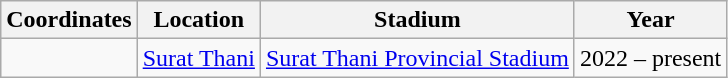<table class="wikitable sortable">
<tr>
<th>Coordinates</th>
<th>Location</th>
<th>Stadium</th>
<th>Year</th>
</tr>
<tr>
<td></td>
<td><a href='#'>Surat Thani</a></td>
<td><a href='#'>Surat Thani Provincial Stadium</a></td>
<td>2022 – present</td>
</tr>
</table>
